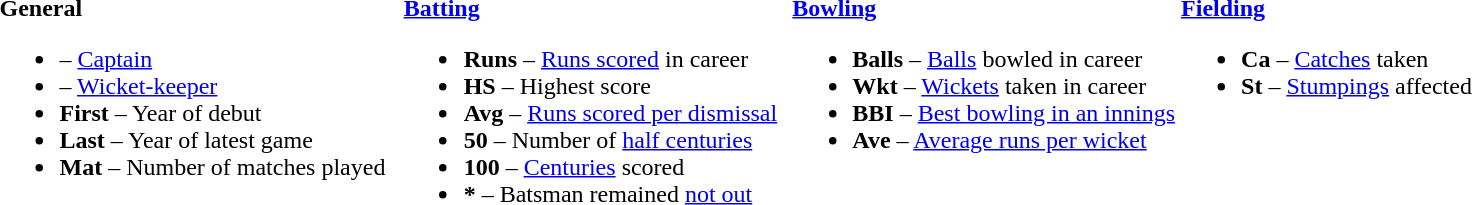<table>
<tr>
<td valign="top" style="width:26%"><br><strong>General</strong><ul><li> – <a href='#'>Captain</a></li><li> – <a href='#'>Wicket-keeper</a></li><li><strong>First</strong> – Year of debut</li><li><strong>Last</strong> – Year of latest game</li><li><strong>Mat</strong> – Number of matches played</li></ul></td>
<td valign="top" style="width:25%"><br><strong><a href='#'>Batting</a></strong><ul><li><strong>Runs</strong> – <a href='#'>Runs scored</a> in career</li><li><strong>HS</strong> – Highest score</li><li><strong>Avg</strong> – <a href='#'>Runs scored per dismissal</a></li><li><strong>50</strong> – Number of <a href='#'>half centuries</a></li><li><strong>100</strong> – <a href='#'>Centuries</a> scored</li><li><strong>*</strong> – Batsman remained <a href='#'>not out</a></li></ul></td>
<td valign="top" style="width:25%"><br><strong><a href='#'>Bowling</a></strong><ul><li><strong>Balls</strong> – <a href='#'>Balls</a> bowled in career</li><li><strong>Wkt</strong> – <a href='#'>Wickets</a> taken in career</li><li><strong>BBI</strong> – <a href='#'>Best bowling in an innings</a></li><li><strong>Ave</strong> – <a href='#'>Average runs per wicket</a></li></ul></td>
<td valign="top" style="width:24%"><br><strong><a href='#'>Fielding</a></strong><ul><li><strong>Ca</strong> – <a href='#'>Catches</a> taken</li><li><strong>St</strong> – <a href='#'>Stumpings</a> affected</li></ul></td>
</tr>
</table>
